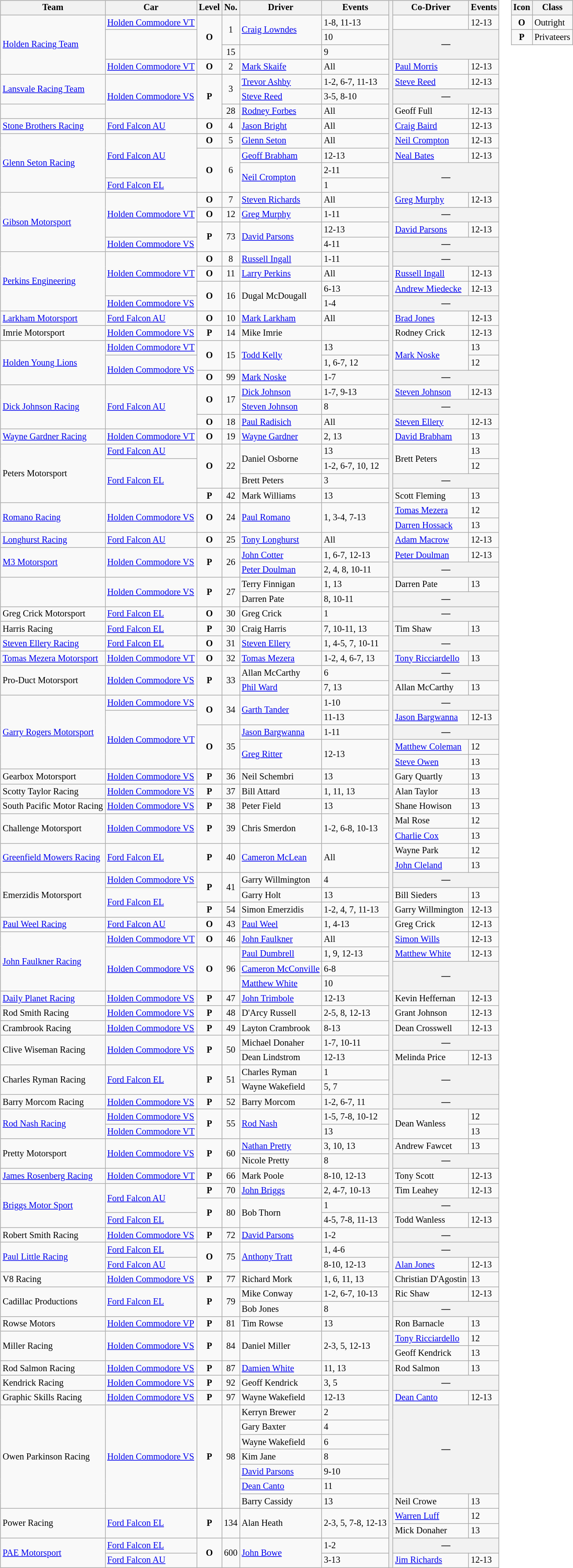<table>
<tr>
<td><br><table class="wikitable" style="font-size: 85%;">
<tr>
<th>Team</th>
<th>Car</th>
<th>Level</th>
<th>No.</th>
<th>Driver</th>
<th>Events</th>
<th rowspan=106></th>
<th>Co-Driver</th>
<th>Events</th>
</tr>
<tr>
<td rowspan=4><a href='#'>Holden Racing Team</a></td>
<td><a href='#'>Holden Commodore VT</a></td>
<td rowspan=3 align=center><strong><span>O</span></strong></td>
<td rowspan=2 align=center>1</td>
<td rowspan=2> <a href='#'>Craig Lowndes</a></td>
<td>1-8, 11-13</td>
<td></td>
<td>12-13</td>
</tr>
<tr>
<td rowspan=2></td>
<td>10</td>
<th colspan=2 rowspan=2>—</th>
</tr>
<tr>
<td align=center>15</td>
<td></td>
<td>9</td>
</tr>
<tr>
<td><a href='#'>Holden Commodore VT</a></td>
<td align=center><strong><span>O</span></strong></td>
<td align=center>2</td>
<td> <a href='#'>Mark Skaife</a></td>
<td>All</td>
<td> <a href='#'>Paul Morris</a></td>
<td>12-13</td>
</tr>
<tr>
<td rowspan=2><a href='#'>Lansvale Racing Team</a></td>
<td rowspan=3><a href='#'>Holden Commodore VS</a></td>
<td rowspan=3 align=center><strong><span>P</span></strong></td>
<td rowspan=2 align=center>3</td>
<td> <a href='#'>Trevor Ashby</a></td>
<td>1-2, 6-7, 11-13</td>
<td> <a href='#'>Steve Reed</a></td>
<td>12-13</td>
</tr>
<tr>
<td> <a href='#'>Steve Reed</a></td>
<td>3-5, 8-10</td>
<th colspan=2>—</th>
</tr>
<tr>
<td></td>
<td align=center>28</td>
<td> <a href='#'>Rodney Forbes</a></td>
<td>All</td>
<td> Geoff Full</td>
<td>12-13</td>
</tr>
<tr>
<td><a href='#'>Stone Brothers Racing</a></td>
<td><a href='#'>Ford Falcon AU</a></td>
<td align=center><strong><span>O</span></strong></td>
<td align=center>4</td>
<td> <a href='#'>Jason Bright</a></td>
<td>All</td>
<td> <a href='#'>Craig Baird</a></td>
<td>12-13</td>
</tr>
<tr>
<td rowspan=4><a href='#'>Glenn Seton Racing</a></td>
<td rowspan=3><a href='#'>Ford Falcon AU</a></td>
<td align=center><strong><span>O</span></strong></td>
<td align=center>5</td>
<td> <a href='#'>Glenn Seton</a></td>
<td>All</td>
<td> <a href='#'>Neil Crompton</a></td>
<td>12-13</td>
</tr>
<tr>
<td rowspan=3 align=center><strong><span>O</span></strong></td>
<td rowspan=3 align=center>6</td>
<td> <a href='#'>Geoff Brabham</a></td>
<td>12-13</td>
<td> <a href='#'>Neal Bates</a></td>
<td>12-13</td>
</tr>
<tr>
<td rowspan=2> <a href='#'>Neil Crompton</a></td>
<td>2-11</td>
<th colspan=2 rowspan=2>—</th>
</tr>
<tr>
<td><a href='#'>Ford Falcon EL</a></td>
<td>1</td>
</tr>
<tr>
<td rowspan=4><a href='#'>Gibson Motorsport</a></td>
<td rowspan=3><a href='#'>Holden Commodore VT</a></td>
<td align=center><strong><span>O</span></strong></td>
<td align=center>7</td>
<td> <a href='#'>Steven Richards</a></td>
<td>All</td>
<td> <a href='#'>Greg Murphy</a></td>
<td>12-13</td>
</tr>
<tr>
<td align=center><strong><span>O</span></strong></td>
<td align=center>12</td>
<td> <a href='#'>Greg Murphy</a></td>
<td>1-11</td>
<th colspan=2>—</th>
</tr>
<tr>
<td align=center rowspan=2><strong><span>P</span></strong></td>
<td align=center rowspan=2>73</td>
<td rowspan=2> <a href='#'>David Parsons</a></td>
<td>12-13</td>
<td> <a href='#'>David Parsons</a></td>
<td>12-13</td>
</tr>
<tr>
<td><a href='#'>Holden Commodore VS</a></td>
<td>4-11</td>
<th colspan=2>—</th>
</tr>
<tr>
<td rowspan=4><a href='#'>Perkins Engineering</a></td>
<td rowspan=3><a href='#'>Holden Commodore VT</a></td>
<td align=center><strong><span>O</span></strong></td>
<td align=center>8</td>
<td> <a href='#'>Russell Ingall</a></td>
<td>1-11</td>
<th colspan=2>—</th>
</tr>
<tr>
<td align=center><strong><span>O</span></strong></td>
<td align=center>11</td>
<td> <a href='#'>Larry Perkins</a></td>
<td>All</td>
<td> <a href='#'>Russell Ingall</a></td>
<td>12-13</td>
</tr>
<tr>
<td rowspan=2 align=center><strong><span>O</span></strong></td>
<td rowspan=2 align=center>16</td>
<td rowspan=2> Dugal McDougall</td>
<td>6-13</td>
<td> <a href='#'>Andrew Miedecke</a></td>
<td>12-13</td>
</tr>
<tr>
<td><a href='#'>Holden Commodore VS</a></td>
<td>1-4</td>
<th colspan=2>—</th>
</tr>
<tr>
<td><a href='#'>Larkham Motorsport</a></td>
<td><a href='#'>Ford Falcon AU</a></td>
<td align=center><strong><span>O</span></strong></td>
<td align=center>10</td>
<td> <a href='#'>Mark Larkham</a></td>
<td>All</td>
<td> <a href='#'>Brad Jones</a></td>
<td>12-13</td>
</tr>
<tr>
<td>Imrie Motorsport</td>
<td><a href='#'>Holden Commodore VS</a></td>
<td align=center><strong><span>P</span></strong></td>
<td align=center>14</td>
<td> Mike Imrie</td>
<td></td>
<td> Rodney Crick</td>
<td>12-13</td>
</tr>
<tr>
<td rowspan=3><a href='#'>Holden Young Lions</a></td>
<td><a href='#'>Holden Commodore VT</a></td>
<td align=center rowspan=2><strong><span>O</span></strong></td>
<td align=center rowspan=2>15</td>
<td rowspan=2> <a href='#'>Todd Kelly</a></td>
<td>13</td>
<td rowspan=2> <a href='#'>Mark Noske</a></td>
<td>13</td>
</tr>
<tr>
<td rowspan=2><a href='#'>Holden Commodore VS</a></td>
<td>1, 6-7, 12</td>
<td>12</td>
</tr>
<tr>
<td align=center><strong><span>O</span></strong></td>
<td align=center>99</td>
<td> <a href='#'>Mark Noske</a></td>
<td>1-7</td>
<th colspan=2>—</th>
</tr>
<tr>
<td rowspan=3><a href='#'>Dick Johnson Racing</a></td>
<td rowspan=3><a href='#'>Ford Falcon AU</a></td>
<td rowspan=2 align=center><strong><span>O</span></strong></td>
<td rowspan=2 align=center>17</td>
<td> <a href='#'>Dick Johnson</a></td>
<td>1-7, 9-13</td>
<td> <a href='#'>Steven Johnson</a></td>
<td>12-13</td>
</tr>
<tr>
<td> <a href='#'>Steven Johnson</a></td>
<td>8</td>
<th colspan=2>—</th>
</tr>
<tr>
<td align=center><strong><span>O</span></strong></td>
<td align=center>18</td>
<td> <a href='#'>Paul Radisich</a></td>
<td>All</td>
<td> <a href='#'>Steven Ellery</a></td>
<td>12-13</td>
</tr>
<tr>
<td><a href='#'>Wayne Gardner Racing</a></td>
<td><a href='#'>Holden Commodore VT</a></td>
<td align=center><strong><span>O</span></strong></td>
<td align=center>19</td>
<td> <a href='#'>Wayne Gardner</a></td>
<td>2, 13</td>
<td> <a href='#'>David Brabham</a></td>
<td>13</td>
</tr>
<tr>
<td rowspan=4>Peters Motorsport</td>
<td><a href='#'>Ford Falcon AU</a></td>
<td rowspan=3 align=center><strong><span>O</span></strong></td>
<td rowspan=3 align=center>22</td>
<td rowspan=2> Daniel Osborne</td>
<td>13</td>
<td rowspan=2> Brett Peters</td>
<td>13</td>
</tr>
<tr>
<td rowspan=3><a href='#'>Ford Falcon EL</a></td>
<td>1-2, 6-7, 10, 12</td>
<td>12</td>
</tr>
<tr>
<td> Brett Peters</td>
<td>3</td>
<th colspan=2>—</th>
</tr>
<tr>
<td align=center><strong><span>P</span></strong></td>
<td align=center>42</td>
<td> Mark Williams</td>
<td>13</td>
<td> Scott Fleming</td>
<td>13</td>
</tr>
<tr>
<td rowspan=2><a href='#'>Romano Racing</a></td>
<td rowspan=2><a href='#'>Holden Commodore VS</a></td>
<td rowspan=2 align=center><strong><span>O</span></strong></td>
<td rowspan=2 align=center>24</td>
<td rowspan=2> <a href='#'>Paul Romano</a></td>
<td rowspan=2>1, 3-4, 7-13</td>
<td> <a href='#'>Tomas Mezera</a></td>
<td>12</td>
</tr>
<tr>
<td> <a href='#'>Darren Hossack</a></td>
<td>13</td>
</tr>
<tr>
<td><a href='#'>Longhurst Racing</a></td>
<td><a href='#'>Ford Falcon AU</a></td>
<td align=center><strong><span>O</span></strong></td>
<td align=center>25</td>
<td> <a href='#'>Tony Longhurst</a></td>
<td>All</td>
<td> <a href='#'>Adam Macrow</a></td>
<td>12-13</td>
</tr>
<tr>
<td rowspan=2><a href='#'>M3 Motorsport</a></td>
<td rowspan=2><a href='#'>Holden Commodore VS</a></td>
<td rowspan=2 align=center><strong><span>P</span></strong></td>
<td rowspan=2 align=center>26</td>
<td> <a href='#'>John Cotter</a></td>
<td>1, 6-7, 12-13</td>
<td> <a href='#'>Peter Doulman</a></td>
<td>12-13</td>
</tr>
<tr>
<td> <a href='#'>Peter Doulman</a></td>
<td>2, 4, 8, 10-11</td>
<th colspan=2>—</th>
</tr>
<tr>
<td rowspan=2></td>
<td rowspan=2><a href='#'>Holden Commodore VS</a></td>
<td rowspan=2 align=center><strong><span>P</span></strong></td>
<td rowspan=2 align=center>27</td>
<td> Terry Finnigan</td>
<td>1, 13</td>
<td> Darren Pate</td>
<td>13</td>
</tr>
<tr>
<td> Darren Pate</td>
<td>8, 10-11</td>
<th colspan=2>—</th>
</tr>
<tr>
<td>Greg Crick Motorsport</td>
<td><a href='#'>Ford Falcon EL</a></td>
<td align=center><strong><span>O</span></strong></td>
<td align=center>30</td>
<td> Greg Crick</td>
<td>1</td>
<th colspan=2>—</th>
</tr>
<tr>
<td>Harris Racing</td>
<td><a href='#'>Ford Falcon EL</a></td>
<td align=center><strong><span>P</span></strong></td>
<td align=center>30</td>
<td> Craig Harris</td>
<td>7, 10-11, 13</td>
<td> Tim Shaw</td>
<td>13</td>
</tr>
<tr>
<td><a href='#'>Steven Ellery Racing</a></td>
<td><a href='#'>Ford Falcon EL</a></td>
<td align=center><strong><span>O</span></strong></td>
<td align=center>31</td>
<td> <a href='#'>Steven Ellery</a></td>
<td>1, 4-5, 7, 10-11</td>
<th colspan=2>—</th>
</tr>
<tr>
<td><a href='#'>Tomas Mezera Motorsport</a></td>
<td><a href='#'>Holden Commodore VT</a></td>
<td align=center><strong><span>O</span></strong></td>
<td align=center>32</td>
<td> <a href='#'>Tomas Mezera</a></td>
<td>1-2, 4, 6-7, 13</td>
<td> <a href='#'>Tony Ricciardello</a></td>
<td>13</td>
</tr>
<tr>
<td rowspan=2>Pro-Duct Motorsport</td>
<td rowspan=2><a href='#'>Holden Commodore VS</a></td>
<td rowspan=2 align=center><strong><span>P</span></strong></td>
<td rowspan=2 align=center>33</td>
<td> Allan McCarthy</td>
<td>6</td>
<th colspan=2>—</th>
</tr>
<tr>
<td> <a href='#'>Phil Ward</a></td>
<td>7, 13</td>
<td> Allan McCarthy</td>
<td>13</td>
</tr>
<tr>
<td rowspan=5><a href='#'>Garry Rogers Motorsport</a></td>
<td><a href='#'>Holden Commodore VS</a></td>
<td rowspan=2 align=center><strong><span>O</span></strong></td>
<td rowspan=2 align=center>34</td>
<td rowspan=2> <a href='#'>Garth Tander</a></td>
<td>1-10</td>
<th colspan=2>—</th>
</tr>
<tr>
<td rowspan=4><a href='#'>Holden Commodore VT</a></td>
<td>11-13</td>
<td> <a href='#'>Jason Bargwanna</a></td>
<td>12-13</td>
</tr>
<tr>
<td rowspan=3 align=center><strong><span>O</span></strong></td>
<td rowspan=3 align=center>35</td>
<td> <a href='#'>Jason Bargwanna</a></td>
<td>1-11</td>
<th colspan=2>—</th>
</tr>
<tr>
<td rowspan=2> <a href='#'>Greg Ritter</a></td>
<td rowspan=2>12-13</td>
<td> <a href='#'>Matthew Coleman</a></td>
<td>12</td>
</tr>
<tr>
<td> <a href='#'>Steve Owen</a></td>
<td>13</td>
</tr>
<tr>
<td>Gearbox Motorsport</td>
<td><a href='#'>Holden Commodore VS</a></td>
<td align=center><strong><span>P</span></strong></td>
<td align=center>36</td>
<td> Neil Schembri</td>
<td>13</td>
<td> Gary Quartly</td>
<td>13</td>
</tr>
<tr>
<td>Scotty Taylor Racing</td>
<td><a href='#'>Holden Commodore VS</a></td>
<td align=center><strong><span>P</span></strong></td>
<td align=center>37</td>
<td> Bill Attard</td>
<td>1, 11, 13</td>
<td> Alan Taylor</td>
<td>13</td>
</tr>
<tr>
<td>South Pacific Motor Racing</td>
<td><a href='#'>Holden Commodore VS</a></td>
<td align=center><strong><span>P</span></strong></td>
<td align=center>38</td>
<td> Peter Field</td>
<td>13</td>
<td> Shane Howison</td>
<td>13</td>
</tr>
<tr>
<td rowspan=2>Challenge Motorsport</td>
<td rowspan=2><a href='#'>Holden Commodore VS</a></td>
<td align=center rowspan=2><strong><span>P</span></strong></td>
<td align=center rowspan=2>39</td>
<td rowspan=2> Chris Smerdon</td>
<td rowspan=2>1-2, 6-8, 10-13</td>
<td> Mal Rose</td>
<td>12</td>
</tr>
<tr>
<td> <a href='#'>Charlie Cox</a></td>
<td>13</td>
</tr>
<tr>
<td rowspan=2><a href='#'>Greenfield Mowers Racing</a></td>
<td rowspan=2><a href='#'>Ford Falcon EL</a></td>
<td align=center rowspan=2><strong><span>P</span></strong></td>
<td align=center rowspan=2>40</td>
<td rowspan=2> <a href='#'>Cameron McLean</a></td>
<td rowspan=2>All</td>
<td> Wayne Park</td>
<td>12</td>
</tr>
<tr>
<td> <a href='#'>John Cleland</a></td>
<td>13</td>
</tr>
<tr>
<td rowspan=3>Emerzidis Motorsport</td>
<td><a href='#'>Holden Commodore VS</a></td>
<td align=center rowspan=2><strong><span>P</span></strong></td>
<td align=center rowspan=2>41</td>
<td> Garry Willmington</td>
<td>4</td>
<th colspan=2>—</th>
</tr>
<tr>
<td rowspan=2><a href='#'>Ford Falcon EL</a></td>
<td> Garry Holt</td>
<td>13</td>
<td> Bill Sieders</td>
<td>13</td>
</tr>
<tr>
<td align=center><strong><span>P</span></strong></td>
<td align=center>54</td>
<td> Simon Emerzidis</td>
<td>1-2, 4, 7, 11-13</td>
<td> Garry Willmington</td>
<td>12-13</td>
</tr>
<tr>
<td><a href='#'>Paul Weel Racing</a></td>
<td><a href='#'>Ford Falcon AU</a></td>
<td align=center><strong><span>O</span></strong></td>
<td align=center>43</td>
<td> <a href='#'>Paul Weel</a></td>
<td>1, 4-13</td>
<td> Greg Crick</td>
<td>12-13</td>
</tr>
<tr>
<td rowspan=4><a href='#'>John Faulkner Racing</a></td>
<td><a href='#'>Holden Commodore VT</a></td>
<td align=center><strong><span>O</span></strong></td>
<td align=center>46</td>
<td> <a href='#'>John Faulkner</a></td>
<td>All</td>
<td> <a href='#'>Simon Wills</a></td>
<td>12-13</td>
</tr>
<tr>
<td rowspan=3><a href='#'>Holden Commodore VS</a></td>
<td rowspan=3 align=center><strong><span>O</span></strong></td>
<td rowspan=3 align=center>96</td>
<td> <a href='#'>Paul Dumbrell</a></td>
<td>1, 9, 12-13</td>
<td> <a href='#'>Matthew White</a></td>
<td>12-13</td>
</tr>
<tr>
<td> <a href='#'>Cameron McConville</a></td>
<td>6-8</td>
<th colspan=2 rowspan=2>—</th>
</tr>
<tr>
<td> <a href='#'>Matthew White</a></td>
<td>10</td>
</tr>
<tr>
<td><a href='#'>Daily Planet Racing</a></td>
<td><a href='#'>Holden Commodore VS</a></td>
<td align=center><strong><span>P</span></strong></td>
<td align=center>47</td>
<td> <a href='#'>John Trimbole</a></td>
<td>12-13</td>
<td> Kevin Heffernan</td>
<td>12-13</td>
</tr>
<tr>
<td>Rod Smith Racing</td>
<td><a href='#'>Holden Commodore VS</a></td>
<td align=center><strong><span>P</span></strong></td>
<td align=center>48</td>
<td> D'Arcy Russell</td>
<td>2-5, 8, 12-13</td>
<td> Grant Johnson</td>
<td>12-13</td>
</tr>
<tr>
<td>Crambrook Racing</td>
<td><a href='#'>Holden Commodore VS</a></td>
<td align=center><strong><span>P</span></strong></td>
<td align=center>49</td>
<td> Layton Crambrook</td>
<td>8-13</td>
<td> Dean Crosswell</td>
<td>12-13</td>
</tr>
<tr>
<td rowspan=2>Clive Wiseman Racing</td>
<td rowspan=2><a href='#'>Holden Commodore VS</a></td>
<td rowspan=2 align=center><strong><span>P</span></strong></td>
<td rowspan=2 align=center>50</td>
<td> Michael Donaher</td>
<td>1-7, 10-11</td>
<th colspan=2>—</th>
</tr>
<tr>
<td> Dean Lindstrom</td>
<td>12-13</td>
<td> Melinda Price</td>
<td>12-13</td>
</tr>
<tr>
<td rowspan=2>Charles Ryman Racing</td>
<td rowspan=2><a href='#'>Ford Falcon EL</a></td>
<td rowspan=2 align=center><strong><span>P</span></strong></td>
<td rowspan=2 align=center>51</td>
<td> Charles Ryman</td>
<td>1</td>
<th colspan=2 rowspan=2>—</th>
</tr>
<tr>
<td> Wayne Wakefield</td>
<td>5, 7</td>
</tr>
<tr>
<td>Barry Morcom Racing</td>
<td><a href='#'>Holden Commodore VS</a></td>
<td align=center><strong><span>P</span></strong></td>
<td align=center>52</td>
<td> Barry Morcom</td>
<td>1-2, 6-7, 11</td>
<th colspan=2>—</th>
</tr>
<tr>
<td rowspan=2><a href='#'>Rod Nash Racing</a></td>
<td><a href='#'>Holden Commodore VS</a></td>
<td rowspan=2 align=center><strong><span>P</span></strong></td>
<td rowspan=2 align=center>55</td>
<td rowspan=2> <a href='#'>Rod Nash</a></td>
<td>1-5, 7-8, 10-12</td>
<td rowspan=2> Dean Wanless</td>
<td>12</td>
</tr>
<tr>
<td><a href='#'>Holden Commodore VT</a></td>
<td>13</td>
<td>13</td>
</tr>
<tr>
<td rowspan=2>Pretty Motorsport</td>
<td rowspan=2><a href='#'>Holden Commodore VS</a></td>
<td rowspan=2 align=center><strong><span>P</span></strong></td>
<td rowspan=2 align=center>60</td>
<td> <a href='#'>Nathan Pretty</a></td>
<td>3, 10, 13</td>
<td> Andrew Fawcet</td>
<td>13</td>
</tr>
<tr>
<td> Nicole Pretty</td>
<td>8</td>
<th colspan=2>—</th>
</tr>
<tr>
<td><a href='#'>James Rosenberg Racing</a></td>
<td><a href='#'>Holden Commodore VT</a></td>
<td align=center><strong><span>P</span></strong></td>
<td align=center>66</td>
<td> Mark Poole</td>
<td>8-10, 12-13</td>
<td> Tony Scott</td>
<td>12-13</td>
</tr>
<tr>
<td rowspan=3><a href='#'>Briggs Motor Sport</a></td>
<td rowspan=2><a href='#'>Ford Falcon AU</a></td>
<td align=center><strong><span>P</span></strong></td>
<td align=center>70</td>
<td> <a href='#'>John Briggs</a></td>
<td>2, 4-7, 10-13</td>
<td> Tim Leahey</td>
<td>12-13</td>
</tr>
<tr>
<td rowspan=2 align=center><strong><span>P</span></strong></td>
<td rowspan=2 align=center>80</td>
<td rowspan=2> Bob Thorn</td>
<td>1</td>
<th colspan=2>—</th>
</tr>
<tr>
<td><a href='#'>Ford Falcon EL</a></td>
<td>4-5, 7-8, 11-13</td>
<td> Todd Wanless</td>
<td>12-13</td>
</tr>
<tr>
<td>Robert Smith Racing</td>
<td><a href='#'>Holden Commodore VS</a></td>
<td align=center><strong><span>P</span></strong></td>
<td align=center>72</td>
<td> <a href='#'>David Parsons</a></td>
<td>1-2</td>
<th colspan=2>—</th>
</tr>
<tr>
<td rowspan=2><a href='#'>Paul Little Racing</a></td>
<td><a href='#'>Ford Falcon EL</a></td>
<td rowspan=2 align=center><strong><span>O</span></strong></td>
<td rowspan=2 align=center>75</td>
<td rowspan=2> <a href='#'>Anthony Tratt</a></td>
<td>1, 4-6</td>
<th colspan=2>—</th>
</tr>
<tr>
<td><a href='#'>Ford Falcon AU</a></td>
<td>8-10, 12-13</td>
<td> <a href='#'>Alan Jones</a></td>
<td>12-13</td>
</tr>
<tr>
<td>V8 Racing</td>
<td><a href='#'>Holden Commodore VS</a></td>
<td align=center><strong><span>P</span></strong></td>
<td align=center>77</td>
<td> Richard Mork</td>
<td>1, 6, 11, 13</td>
<td> Christian D'Agostin</td>
<td>13</td>
</tr>
<tr>
<td rowspan=2>Cadillac Productions</td>
<td rowspan=2><a href='#'>Ford Falcon EL</a></td>
<td rowspan=2 align=center><strong><span>P</span></strong></td>
<td rowspan=2 align=center>79</td>
<td> Mike Conway</td>
<td>1-2, 6-7, 10-13</td>
<td> Ric Shaw</td>
<td>12-13</td>
</tr>
<tr>
<td> Bob Jones</td>
<td>8</td>
<th colspan=2>—</th>
</tr>
<tr>
<td>Rowse Motors</td>
<td><a href='#'>Holden Commodore VP</a></td>
<td align=center><strong><span>P</span></strong></td>
<td align=center>81</td>
<td> Tim Rowse</td>
<td>13</td>
<td> Ron Barnacle</td>
<td>13</td>
</tr>
<tr>
<td rowspan=2>Miller Racing</td>
<td rowspan=2><a href='#'>Holden Commodore VS</a></td>
<td rowspan=2 align=center><strong><span>P</span></strong></td>
<td rowspan=2 align=center>84</td>
<td rowspan=2> Daniel Miller</td>
<td rowspan=2>2-3, 5, 12-13</td>
<td> <a href='#'>Tony Ricciardello</a></td>
<td>12</td>
</tr>
<tr>
<td> Geoff Kendrick</td>
<td>13</td>
</tr>
<tr>
<td>Rod Salmon Racing</td>
<td><a href='#'>Holden Commodore VS</a></td>
<td align=center><strong><span>P</span></strong></td>
<td align=center>87</td>
<td> <a href='#'>Damien White</a></td>
<td>11, 13</td>
<td> Rod Salmon</td>
<td>13</td>
</tr>
<tr>
<td>Kendrick Racing</td>
<td><a href='#'>Holden Commodore VS</a></td>
<td align=center><strong><span>P</span></strong></td>
<td align=center>92</td>
<td> Geoff Kendrick</td>
<td>3, 5</td>
<th colspan=2>—</th>
</tr>
<tr>
<td>Graphic Skills Racing</td>
<td><a href='#'>Holden Commodore VS</a></td>
<td align=center><strong><span>P</span></strong></td>
<td align=center>97</td>
<td> Wayne Wakefield</td>
<td>12-13</td>
<td> <a href='#'>Dean Canto</a></td>
<td>12-13</td>
</tr>
<tr>
<td rowspan=7>Owen Parkinson Racing</td>
<td rowspan=7><a href='#'>Holden Commodore VS</a></td>
<td rowspan=7 align=center><strong><span>P</span></strong></td>
<td rowspan=7 align=center>98</td>
<td> Kerryn Brewer</td>
<td>2</td>
<th colspan=2 rowspan=6>—</th>
</tr>
<tr>
<td> Gary Baxter</td>
<td>4</td>
</tr>
<tr>
<td> Wayne Wakefield</td>
<td>6</td>
</tr>
<tr>
<td> Kim Jane</td>
<td>8</td>
</tr>
<tr>
<td> <a href='#'>David Parsons</a></td>
<td>9-10</td>
</tr>
<tr>
<td> <a href='#'>Dean Canto</a></td>
<td>11</td>
</tr>
<tr>
<td> Barry Cassidy</td>
<td>13</td>
<td> Neil Crowe</td>
<td>13</td>
</tr>
<tr>
<td rowspan=2>Power Racing</td>
<td rowspan=2><a href='#'>Ford Falcon EL</a></td>
<td rowspan=2 align=center><strong><span>P</span></strong></td>
<td rowspan=2 align=center>134</td>
<td rowspan=2> Alan Heath</td>
<td rowspan=2>2-3, 5, 7-8, 12-13</td>
<td> <a href='#'>Warren Luff</a></td>
<td>12</td>
</tr>
<tr>
<td> Mick Donaher</td>
<td>13</td>
</tr>
<tr>
<td rowspan=2><a href='#'>PAE Motorsport</a></td>
<td><a href='#'>Ford Falcon EL</a></td>
<td rowspan=2 align=center><strong><span>O</span></strong></td>
<td rowspan=2 align=center>600</td>
<td rowspan=2> <a href='#'>John Bowe</a></td>
<td>1-2</td>
<th colspan=2>—</th>
</tr>
<tr>
<td><a href='#'>Ford Falcon AU</a></td>
<td>3-13</td>
<td> <a href='#'>Jim Richards</a></td>
<td>12-13</td>
</tr>
</table>
</td>
<td valign="top"><br><table class="wikitable" style="font-size: 85%;">
<tr>
<th>Icon</th>
<th>Class</th>
</tr>
<tr>
<td align=center><strong><span>O</span></strong></td>
<td>Outright</td>
</tr>
<tr>
<td align=center><strong><span>P</span></strong></td>
<td>Privateers</td>
</tr>
</table>
</td>
</tr>
</table>
